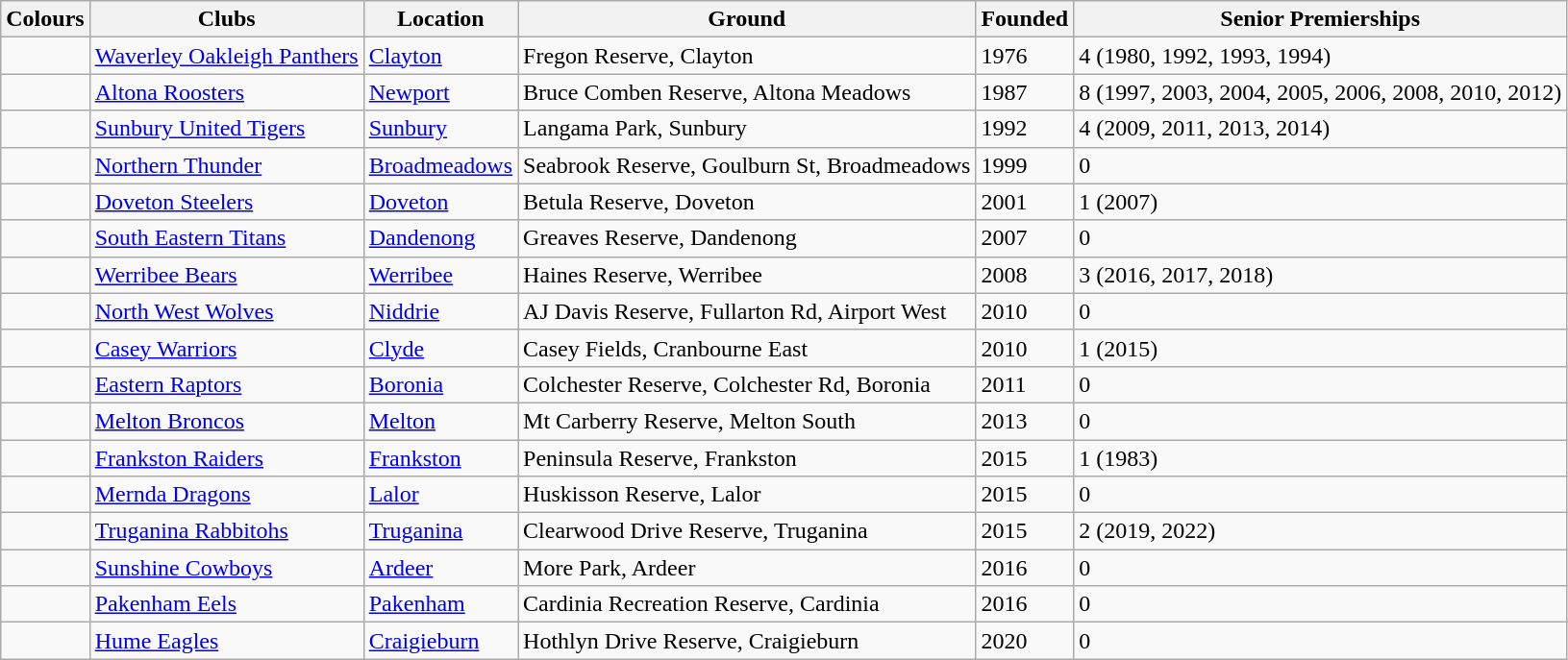<table class="wikitable">
<tr>
<th>Colours</th>
<th>Clubs</th>
<th>Location</th>
<th>Ground</th>
<th>Founded</th>
<th>Senior Premierships</th>
</tr>
<tr>
<td></td>
<td><a href='#'>Waverley Oakleigh Panthers</a></td>
<td><a href='#'>Clayton</a></td>
<td>Fregon Reserve, Clayton</td>
<td>1976</td>
<td>4 (1980, 1992, 1993, 1994)</td>
</tr>
<tr>
<td></td>
<td><a href='#'>Altona Roosters</a></td>
<td><a href='#'>Newport</a></td>
<td>Bruce Comben Reserve, Altona Meadows</td>
<td>1987</td>
<td>8 (1997, 2003, 2004, 2005, 2006, 2008, 2010, 2012)</td>
</tr>
<tr>
<td></td>
<td><a href='#'>Sunbury United Tigers</a></td>
<td><a href='#'>Sunbury</a></td>
<td>Langama Park, Sunbury</td>
<td>1992</td>
<td>4 (2009, 2011, 2013, 2014)</td>
</tr>
<tr>
<td></td>
<td><a href='#'>Northern Thunder</a></td>
<td><a href='#'>Broadmeadows</a></td>
<td>Seabrook Reserve, Goulburn St, Broadmeadows</td>
<td>1999</td>
<td>0</td>
</tr>
<tr>
<td></td>
<td><a href='#'>Doveton Steelers</a></td>
<td><a href='#'>Doveton</a></td>
<td>Betula Reserve, Doveton</td>
<td>2001</td>
<td>1 (2007)</td>
</tr>
<tr>
<td></td>
<td><a href='#'>South Eastern Titans</a></td>
<td><a href='#'>Dandenong</a></td>
<td>Greaves Reserve, Dandenong</td>
<td>2007</td>
<td>0</td>
</tr>
<tr>
<td></td>
<td><a href='#'>Werribee Bears</a></td>
<td><a href='#'>Werribee</a></td>
<td>Haines Reserve, Werribee</td>
<td>2008</td>
<td>3 (2016, 2017, 2018)</td>
</tr>
<tr>
<td></td>
<td><a href='#'>North West Wolves</a></td>
<td><a href='#'>Niddrie</a></td>
<td>AJ Davis Reserve, Fullarton Rd, Airport West</td>
<td>2010</td>
<td>0</td>
</tr>
<tr>
<td></td>
<td><a href='#'>Casey Warriors</a></td>
<td><a href='#'>Clyde</a></td>
<td>Casey Fields, Cranbourne East</td>
<td>2010</td>
<td>1 (2015)</td>
</tr>
<tr>
<td></td>
<td><a href='#'>Eastern Raptors</a></td>
<td><a href='#'>Boronia</a></td>
<td>Colchester Reserve, Colchester Rd, Boronia</td>
<td>2011</td>
<td>0</td>
</tr>
<tr>
<td></td>
<td><a href='#'>Melton Broncos</a></td>
<td><a href='#'>Melton</a></td>
<td>Mt Carberry Reserve, Melton South</td>
<td>2013</td>
<td>0</td>
</tr>
<tr>
<td></td>
<td><a href='#'>Frankston Raiders</a></td>
<td><a href='#'>Frankston</a></td>
<td>Peninsula Reserve, Frankston</td>
<td>2015</td>
<td>1 (1983)</td>
</tr>
<tr>
<td></td>
<td><a href='#'>Mernda Dragons</a></td>
<td><a href='#'>Lalor</a></td>
<td>Huskisson Reserve, Lalor</td>
<td>2015</td>
<td>0</td>
</tr>
<tr>
<td></td>
<td><a href='#'>Truganina Rabbitohs</a></td>
<td><a href='#'>Truganina</a></td>
<td>Clearwood Drive Reserve, Truganina</td>
<td>2015</td>
<td>2 (2019, 2022)</td>
</tr>
<tr>
<td></td>
<td><a href='#'>Sunshine Cowboys</a></td>
<td><a href='#'>Ardeer</a></td>
<td>More Park, Ardeer</td>
<td>2016</td>
<td>0</td>
</tr>
<tr>
<td></td>
<td><a href='#'>Pakenham Eels</a></td>
<td><a href='#'>Pakenham</a></td>
<td>Cardinia Recreation Reserve, Cardinia</td>
<td>2016</td>
<td>0</td>
</tr>
<tr>
<td></td>
<td><a href='#'>Hume Eagles</a></td>
<td><a href='#'>Craigieburn</a></td>
<td>Hothlyn Drive Reserve, Craigieburn</td>
<td>2020</td>
<td>0</td>
</tr>
</table>
